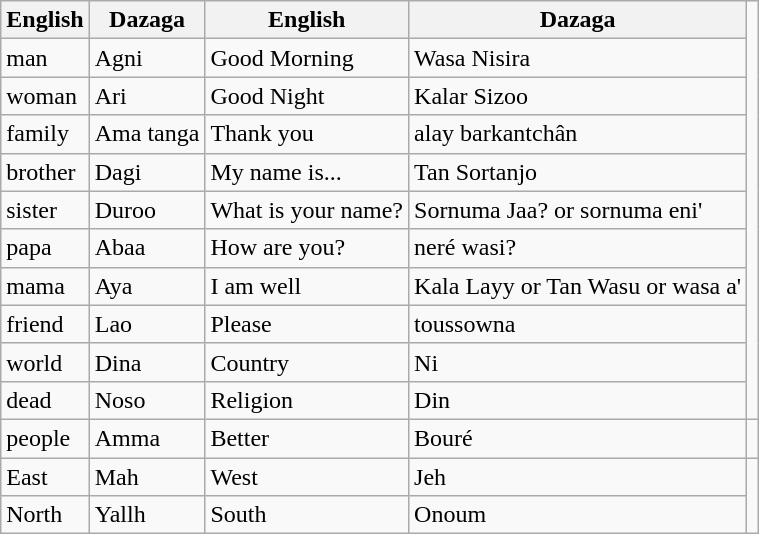<table class="wikitable">
<tr>
<th>English</th>
<th>Dazaga</th>
<th>English</th>
<th>Dazaga</th>
</tr>
<tr>
<td>man</td>
<td>Agni</td>
<td>Good Morning</td>
<td>Wasa Nisira</td>
</tr>
<tr>
<td>woman</td>
<td>Ari</td>
<td>Good Night</td>
<td>Kalar Sizoo</td>
</tr>
<tr>
<td>family</td>
<td>Ama tanga</td>
<td>Thank you</td>
<td>alay barkantchân</td>
</tr>
<tr>
<td>brother</td>
<td>Dagi</td>
<td>My name is...</td>
<td>Tan Sortanjo</td>
</tr>
<tr>
<td>sister</td>
<td>Duroo</td>
<td>What is your name?</td>
<td>Sornuma Jaa? or sornuma eni'</td>
</tr>
<tr>
<td>papa</td>
<td>Abaa</td>
<td>How are you?</td>
<td>neré wasi?</td>
</tr>
<tr>
<td>mama</td>
<td>Aya</td>
<td>I am well</td>
<td>Kala Layy or Tan Wasu or wasa a'</td>
</tr>
<tr>
<td>friend</td>
<td>Lao</td>
<td>Please</td>
<td>toussowna</td>
</tr>
<tr>
<td>world</td>
<td>Dina</td>
<td>Country</td>
<td>Ni</td>
</tr>
<tr>
<td>dead</td>
<td>Noso</td>
<td>Religion</td>
<td>Din</td>
</tr>
<tr>
<td>people</td>
<td>Amma</td>
<td>Better</td>
<td>Bouré</td>
<td></td>
</tr>
<tr>
<td>East</td>
<td>Mah</td>
<td>West</td>
<td>Jeh</td>
</tr>
<tr>
<td>North</td>
<td>Yallh</td>
<td>South</td>
<td>Onoum</td>
</tr>
</table>
